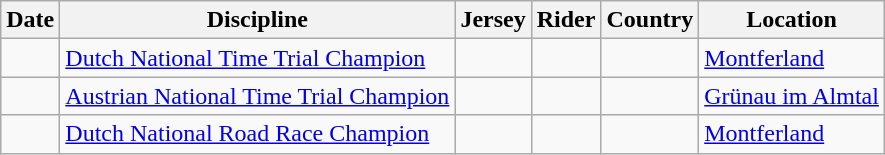<table class="wikitable">
<tr>
<th>Date</th>
<th>Discipline</th>
<th>Jersey</th>
<th>Rider</th>
<th>Country</th>
<th>Location</th>
</tr>
<tr>
<td></td>
<td><a href='#'>Dutch National Time Trial Champion</a></td>
<td></td>
<td></td>
<td></td>
<td><a href='#'>Montferland</a></td>
</tr>
<tr>
<td></td>
<td><a href='#'>Austrian National Time Trial Champion</a></td>
<td></td>
<td></td>
<td></td>
<td><a href='#'>Grünau im Almtal</a></td>
</tr>
<tr>
<td></td>
<td><a href='#'>Dutch National Road Race Champion</a></td>
<td></td>
<td></td>
<td></td>
<td><a href='#'>Montferland</a></td>
</tr>
</table>
